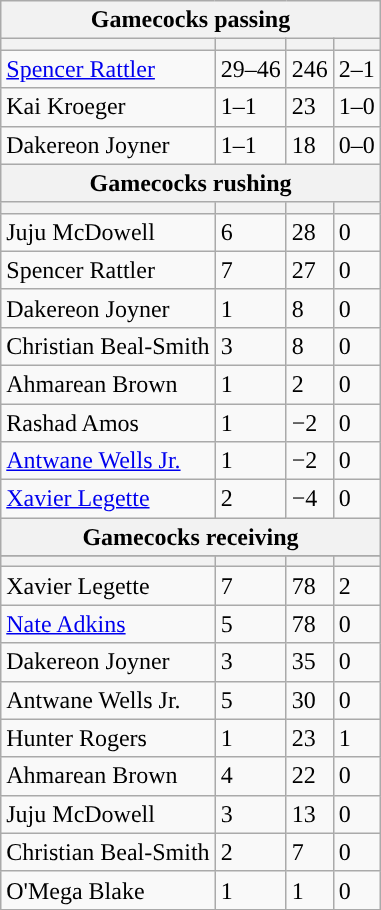<table class="wikitable plainrowheaders">
<tr>
<th colspan="6">Gamecocks passing</th>
</tr>
<tr>
<th scope="col"></th>
<th scope="col"></th>
<th scope="col"></th>
<th scope="col"></th>
</tr>
<tr>
<td><a href='#'>Spencer Rattler</a></td>
<td>29–46</td>
<td>246</td>
<td>2–1</td>
</tr>
<tr>
<td>Kai Kroeger</td>
<td>1–1</td>
<td>23</td>
<td>1–0</td>
</tr>
<tr>
<td>Dakereon Joyner</td>
<td>1–1</td>
<td>18</td>
<td>0–0</td>
</tr>
<tr>
<th colspan="6">Gamecocks rushing</th>
</tr>
<tr>
<th scope="col"></th>
<th scope="col"></th>
<th scope="col"></th>
<th scope="col"></th>
</tr>
<tr>
<td>Juju McDowell</td>
<td>6</td>
<td>28</td>
<td>0</td>
</tr>
<tr>
<td>Spencer Rattler</td>
<td>7</td>
<td>27</td>
<td>0</td>
</tr>
<tr>
<td>Dakereon Joyner</td>
<td>1</td>
<td>8</td>
<td>0</td>
</tr>
<tr>
<td>Christian Beal-Smith</td>
<td>3</td>
<td>8</td>
<td>0</td>
</tr>
<tr>
<td>Ahmarean Brown</td>
<td>1</td>
<td>2</td>
<td>0</td>
</tr>
<tr>
<td>Rashad Amos</td>
<td>1</td>
<td>−2</td>
<td>0</td>
</tr>
<tr>
<td><a href='#'>Antwane Wells Jr.</a></td>
<td>1</td>
<td>−2</td>
<td>0</td>
</tr>
<tr>
<td><a href='#'>Xavier Legette</a></td>
<td>2</td>
<td>−4</td>
<td>0</td>
</tr>
<tr>
<th colspan="6">Gamecocks receiving</th>
</tr>
<tr>
</tr>
<tr>
<th scope="col"></th>
<th scope="col"></th>
<th scope="col"></th>
<th scope="col"></th>
</tr>
<tr>
<td>Xavier Legette</td>
<td>7</td>
<td>78</td>
<td>2</td>
</tr>
<tr>
<td><a href='#'>Nate Adkins</a></td>
<td>5</td>
<td>78</td>
<td>0</td>
</tr>
<tr>
<td>Dakereon Joyner</td>
<td>3</td>
<td>35</td>
<td>0</td>
</tr>
<tr>
<td>Antwane Wells Jr.</td>
<td>5</td>
<td>30</td>
<td>0</td>
</tr>
<tr>
<td>Hunter Rogers</td>
<td>1</td>
<td>23</td>
<td>1</td>
</tr>
<tr>
<td>Ahmarean Brown</td>
<td>4</td>
<td>22</td>
<td>0</td>
</tr>
<tr>
<td>Juju McDowell</td>
<td>3</td>
<td>13</td>
<td>0</td>
</tr>
<tr>
<td>Christian Beal-Smith</td>
<td>2</td>
<td>7</td>
<td>0</td>
</tr>
<tr>
<td>O'Mega Blake</td>
<td>1</td>
<td>1</td>
<td>0</td>
</tr>
<tr>
</tr>
</table>
